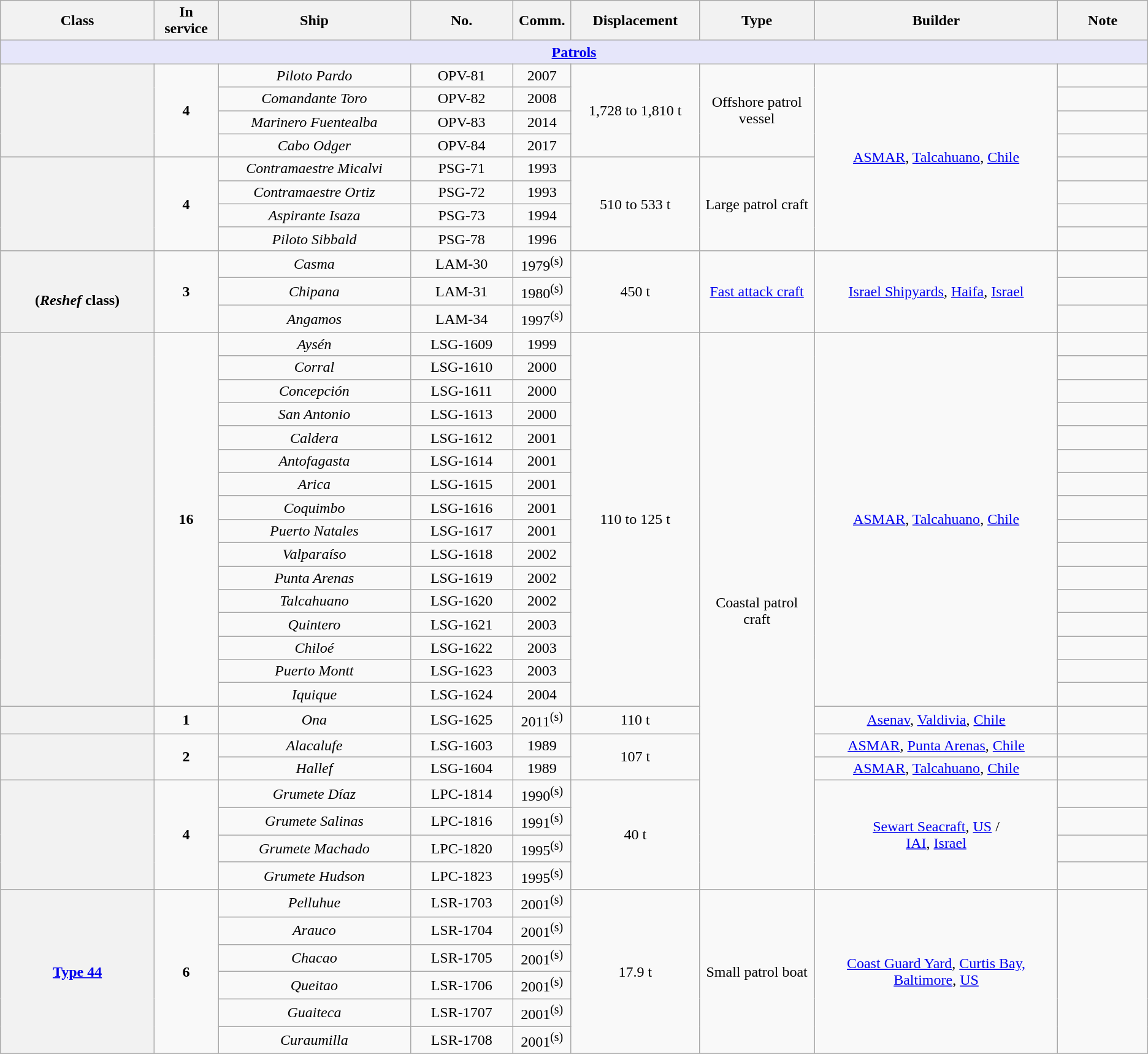<table class="wikitable" style="text-align:center;">
<tr>
<th style="text-align:center; width:12%;">Class</th>
<th style="text-align:center; width:5%;">In service</th>
<th style="text-align:center; width:15%;">Ship</th>
<th style="text-align:center; width:8%;">No.</th>
<th style="text-align:center; width:4%;">Comm.</th>
<th style="text-align:center; width:10%;">Displacement</th>
<th style="text-align:center; width:9%;">Type</th>
<th style="text-align:center; width:19%;">Builder</th>
<th style="text-align:center; width:7%;">Note</th>
</tr>
<tr>
<th colspan="9" style="background: lavender;"><a href='#'>Patrols</a></th>
</tr>
<tr>
<th rowspan="4"></th>
<td rowspan="4"><strong>4</strong></td>
<td><em>Piloto Pardo</em></td>
<td>OPV-81</td>
<td>2007</td>
<td style="text-align:center;" rowspan=4>1,728 to 1,810 t</td>
<td rowspan=4>Offshore patrol vessel</td>
<td rowspan=8><a href='#'>ASMAR</a>, <a href='#'>Talcahuano</a>, <a href='#'>Chile</a></td>
<td></td>
</tr>
<tr>
<td><em>Comandante Toro</em></td>
<td>OPV-82</td>
<td>2008</td>
<td></td>
</tr>
<tr>
<td><em>Marinero Fuentealba</em></td>
<td>OPV-83</td>
<td>2014</td>
<td></td>
</tr>
<tr>
<td><em>Cabo Odger</em></td>
<td>OPV-84</td>
<td>2017</td>
<td></td>
</tr>
<tr>
<th rowspan="4"></th>
<td rowspan="4"><strong>4</strong></td>
<td><em>Contramaestre Micalvi</em></td>
<td>PSG-71</td>
<td>1993</td>
<td rowspan="4" style="text-align:center;">510 to 533 t</td>
<td rowspan="4">Large patrol craft</td>
<td></td>
</tr>
<tr>
<td><em>Contramaestre Ortiz</em></td>
<td>PSG-72</td>
<td>1993</td>
<td></td>
</tr>
<tr>
<td><em>Aspirante Isaza</em></td>
<td>PSG-73</td>
<td>1994</td>
<td></td>
</tr>
<tr>
<td><em>Piloto Sibbald</em></td>
<td>PSG-78</td>
<td>1996</td>
<td></td>
</tr>
<tr>
<th rowspan="3"><br>(<em>Reshef</em> class)</th>
<td rowspan="3"><strong>3</strong></td>
<td><em>Casma</em></td>
<td>LAM-30</td>
<td>1979<sup>(s)</sup></td>
<td style="text-align:center;" rowspan=3>450 t</td>
<td rowspan=3><a href='#'>Fast attack craft</a></td>
<td rowspan=3><a href='#'>Israel Shipyards</a>, <a href='#'>Haifa</a>, <a href='#'>Israel</a></td>
<td></td>
</tr>
<tr>
<td><em>Chipana</em></td>
<td>LAM-31</td>
<td>1980<sup>(s)</sup></td>
<td></td>
</tr>
<tr>
<td><em>Angamos</em></td>
<td>LAM-34</td>
<td>1997<sup>(s)</sup></td>
<td></td>
</tr>
<tr>
<th rowspan="16"></th>
<td rowspan="16"><strong>16</strong></td>
<td><em>Aysén</em></td>
<td>LSG-1609</td>
<td>1999</td>
<td style="text-align:center;" rowspan=16>110 to 125 t</td>
<td rowspan=23>Coastal patrol craft</td>
<td rowspan=16><a href='#'>ASMAR</a>, <a href='#'>Talcahuano</a>, <a href='#'>Chile</a></td>
<td></td>
</tr>
<tr>
<td><em>Corral</em></td>
<td>LSG-1610</td>
<td>2000</td>
<td></td>
</tr>
<tr>
<td><em>Concepción</em></td>
<td>LSG-1611</td>
<td>2000</td>
<td></td>
</tr>
<tr>
<td><em>San Antonio</em></td>
<td>LSG-1613</td>
<td>2000</td>
<td></td>
</tr>
<tr>
<td><em>Caldera</em></td>
<td>LSG-1612</td>
<td>2001</td>
<td></td>
</tr>
<tr>
<td><em>Antofagasta</em></td>
<td>LSG-1614</td>
<td>2001</td>
<td></td>
</tr>
<tr>
<td><em>Arica</em></td>
<td>LSG-1615</td>
<td>2001</td>
<td></td>
</tr>
<tr>
<td><em>Coquimbo</em></td>
<td>LSG-1616</td>
<td>2001</td>
<td></td>
</tr>
<tr>
<td><em>Puerto Natales</em></td>
<td>LSG-1617</td>
<td>2001</td>
<td></td>
</tr>
<tr>
<td><em>Valparaíso</em></td>
<td>LSG-1618</td>
<td>2002</td>
<td></td>
</tr>
<tr>
<td><em>Punta Arenas</em></td>
<td>LSG-1619</td>
<td>2002</td>
<td></td>
</tr>
<tr>
<td><em>Talcahuano</em></td>
<td>LSG-1620</td>
<td>2002</td>
<td></td>
</tr>
<tr>
<td><em>Quintero</em></td>
<td>LSG-1621</td>
<td>2003</td>
<td></td>
</tr>
<tr>
<td><em>Chiloé</em></td>
<td>LSG-1622</td>
<td>2003</td>
<td></td>
</tr>
<tr>
<td><em>Puerto Montt</em></td>
<td>LSG-1623</td>
<td>2003</td>
<td></td>
</tr>
<tr>
<td><em>Iquique</em></td>
<td>LSG-1624</td>
<td>2004</td>
<td></td>
</tr>
<tr>
<th></th>
<td><strong>1</strong></td>
<td><em>Ona</em></td>
<td>LSG-1625</td>
<td>2011<sup>(s)</sup></td>
<td>110 t</td>
<td><a href='#'>Asenav</a>, <a href='#'>Valdivia</a>, <a href='#'>Chile</a></td>
<td></td>
</tr>
<tr>
<th rowspan="2"></th>
<td rowspan="2"><strong>2</strong></td>
<td><em>Alacalufe</em></td>
<td>LSG-1603</td>
<td>1989</td>
<td style="text-align:center;" rowspan=2>107 t</td>
<td><a href='#'>ASMAR</a>, <a href='#'>Punta Arenas</a>, <a href='#'>Chile</a></td>
<td></td>
</tr>
<tr>
<td><em>Hallef</em></td>
<td>LSG-1604</td>
<td>1989</td>
<td><a href='#'>ASMAR</a>, <a href='#'>Talcahuano</a>, <a href='#'>Chile</a></td>
<td></td>
</tr>
<tr>
<th rowspan="4"></th>
<td rowspan="4"><strong>4</strong></td>
<td><em>Grumete Díaz</em></td>
<td>LPC-1814</td>
<td>1990<sup>(s)</sup></td>
<td style="text-align:center;" rowspan=4>40 t</td>
<td rowspan=4><a href='#'>Sewart Seacraft</a>, <a href='#'>US</a> /<br><a href='#'>IAI</a>, <a href='#'>Israel</a></td>
<td></td>
</tr>
<tr>
<td><em>Grumete Salinas</em></td>
<td>LPC-1816</td>
<td>1991<sup>(s)</sup></td>
<td></td>
</tr>
<tr>
<td><em>Grumete Machado</em></td>
<td>LPC-1820</td>
<td>1995<sup>(s)</sup></td>
<td></td>
</tr>
<tr>
<td><em>Grumete Hudson</em></td>
<td>LPC-1823</td>
<td>1995<sup>(s)</sup></td>
<td></td>
</tr>
<tr>
<th rowspan="6"><a href='#'>Type 44</a></th>
<td rowspan="6"><strong>6</strong></td>
<td><em>Pelluhue</em></td>
<td>LSR-1703</td>
<td>2001<sup>(s)</sup></td>
<td style="text-align:center;" rowspan=6>17.9 t</td>
<td rowspan=6>Small patrol boat</td>
<td rowspan=6><a href='#'>Coast Guard Yard</a>, <a href='#'>Curtis Bay, Baltimore</a>, <a href='#'>US</a></td>
<td style="text-align:center;" rowspan=6></td>
</tr>
<tr>
<td><em>Arauco</em></td>
<td>LSR-1704</td>
<td>2001<sup>(s)</sup></td>
</tr>
<tr>
<td><em>Chacao</em></td>
<td>LSR-1705</td>
<td>2001<sup>(s)</sup></td>
</tr>
<tr>
<td><em>Queitao</em></td>
<td>LSR-1706</td>
<td>2001<sup>(s)</sup></td>
</tr>
<tr>
<td><em>Guaiteca</em></td>
<td>LSR-1707</td>
<td>2001<sup>(s)</sup></td>
</tr>
<tr>
<td><em>Curaumilla</em></td>
<td>LSR-1708</td>
<td>2001<sup>(s)</sup></td>
</tr>
<tr>
</tr>
</table>
